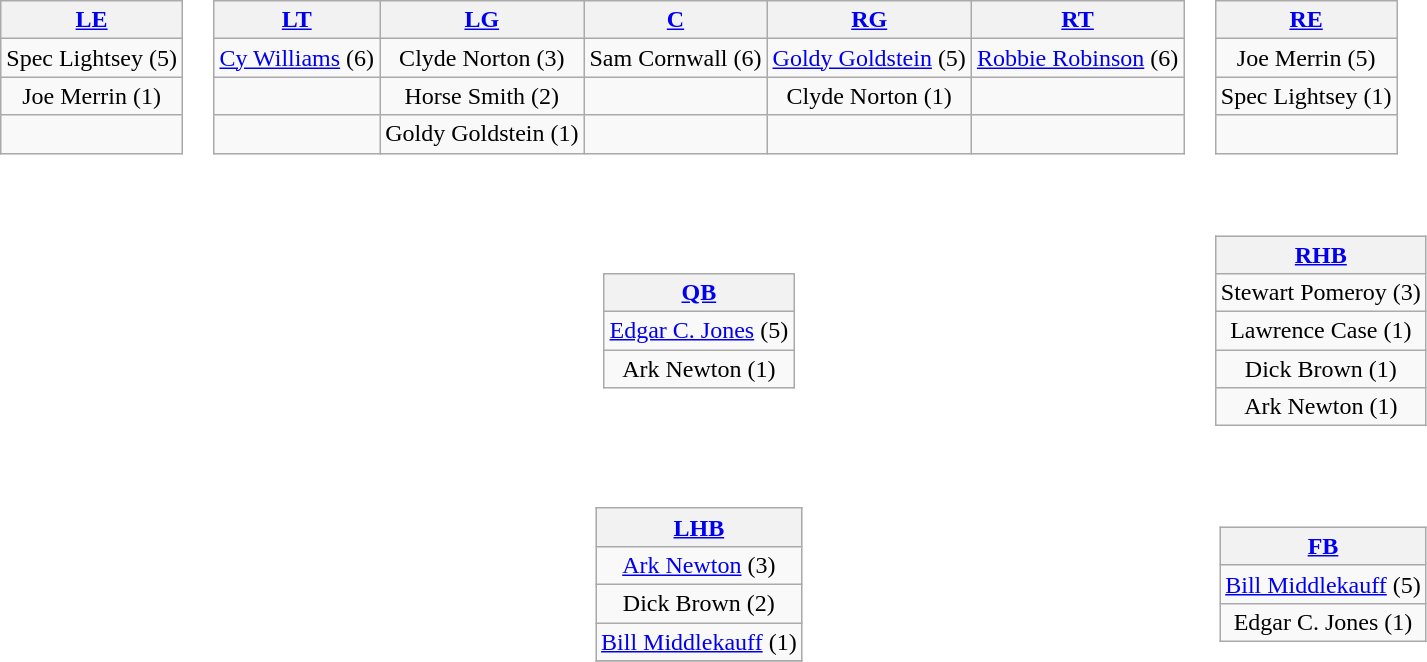<table>
<tr>
<td style="text-align:center;"><br><table style="width:100%">
<tr>
<td align="left"><br><table class="wikitable" style="text-align:center">
<tr>
<th><a href='#'>LE</a></th>
</tr>
<tr>
<td>Spec Lightsey (5)</td>
</tr>
<tr>
<td>Joe Merrin (1)</td>
</tr>
<tr>
<td> </td>
</tr>
</table>
</td>
<td><br><table class="wikitable" style="text-align:center">
<tr>
<th><a href='#'>LT</a></th>
<th><a href='#'>LG</a></th>
<th><a href='#'>C</a></th>
<th><a href='#'>RG</a></th>
<th><a href='#'>RT</a></th>
</tr>
<tr>
<td><a href='#'>Cy Williams</a> (6)</td>
<td>Clyde Norton (3)</td>
<td>Sam Cornwall (6)</td>
<td><a href='#'>Goldy Goldstein</a> (5)</td>
<td><a href='#'>Robbie Robinson</a> (6)</td>
</tr>
<tr>
<td></td>
<td>Horse Smith (2)</td>
<td></td>
<td>Clyde Norton (1)</td>
<td></td>
</tr>
<tr>
<td></td>
<td>Goldy Goldstein (1)</td>
<td></td>
<td></td>
<td></td>
</tr>
</table>
</td>
<td><br><table class="wikitable" style="text-align:center">
<tr>
<th><a href='#'>RE</a></th>
</tr>
<tr>
<td>Joe Merrin (5)</td>
</tr>
<tr>
<td>Spec Lightsey (1)</td>
</tr>
<tr>
<td> </td>
</tr>
</table>
</td>
</tr>
<tr>
<td></td>
<td align="center"><br><table class="wikitable" style="text-align:center">
<tr>
<th><a href='#'>QB</a></th>
</tr>
<tr>
<td><a href='#'>Edgar C. Jones</a> (5)</td>
</tr>
<tr>
<td>Ark Newton (1)</td>
</tr>
</table>
</td>
<td align="right"><br><table class="wikitable" style="text-align:center">
<tr>
<th><a href='#'>RHB</a></th>
</tr>
<tr>
<td>Stewart Pomeroy (3)</td>
</tr>
<tr>
<td>Lawrence Case (1)</td>
</tr>
<tr>
<td>Dick Brown (1)</td>
</tr>
<tr>
<td>Ark Newton (1)</td>
</tr>
</table>
</td>
</tr>
<tr>
<td></td>
<td align="center"><br><table class="wikitable" style="text-align:center">
<tr>
<th><a href='#'>LHB</a></th>
</tr>
<tr>
<td><a href='#'>Ark Newton</a> (3)</td>
</tr>
<tr>
<td>Dick Brown (2)</td>
</tr>
<tr>
<td><a href='#'>Bill Middlekauff</a> (1)</td>
</tr>
<tr>
</tr>
</table>
</td>
<td align="right"><br><table class="wikitable" style="text-align:center">
<tr>
<th><a href='#'>FB</a></th>
</tr>
<tr>
<td><a href='#'>Bill Middlekauff</a> (5)</td>
</tr>
<tr>
<td>Edgar C. Jones (1)</td>
</tr>
</table>
</td>
</tr>
<tr>
<td style="height:3em"></td>
</tr>
<tr>
<td style="text-align:center;"></td>
</tr>
</table>
</td>
</tr>
</table>
